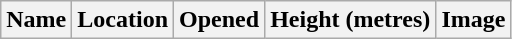<table class="wikitable sortable">
<tr>
<th>Name</th>
<th>Location</th>
<th>Opened</th>
<th>Height (metres)</th>
<th>Image<br>









































</th>
</tr>
</table>
